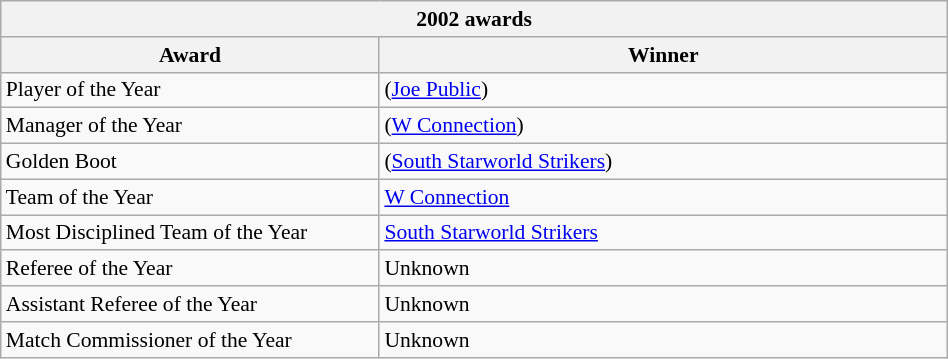<table class="collapsible wikitable collapsed" width=50%; style="font-size:90%;">
<tr>
<th colspan="4">2002 awards</th>
</tr>
<tr>
<th width=20%>Award</th>
<th width=30%>Winner</th>
</tr>
<tr>
<td>Player of the Year</td>
<td>  (<a href='#'>Joe Public</a>)</td>
</tr>
<tr>
<td>Manager of the Year</td>
<td>  (<a href='#'>W Connection</a>)</td>
</tr>
<tr>
<td>Golden Boot</td>
<td>  (<a href='#'>South Starworld Strikers</a>)</td>
</tr>
<tr>
<td>Team of the Year</td>
<td><a href='#'>W Connection</a></td>
</tr>
<tr>
<td>Most Disciplined Team of the Year</td>
<td><a href='#'>South Starworld Strikers</a></td>
</tr>
<tr>
<td>Referee of the Year</td>
<td>Unknown</td>
</tr>
<tr>
<td>Assistant Referee of the Year</td>
<td>Unknown</td>
</tr>
<tr>
<td>Match Commissioner of the Year</td>
<td>Unknown</td>
</tr>
</table>
